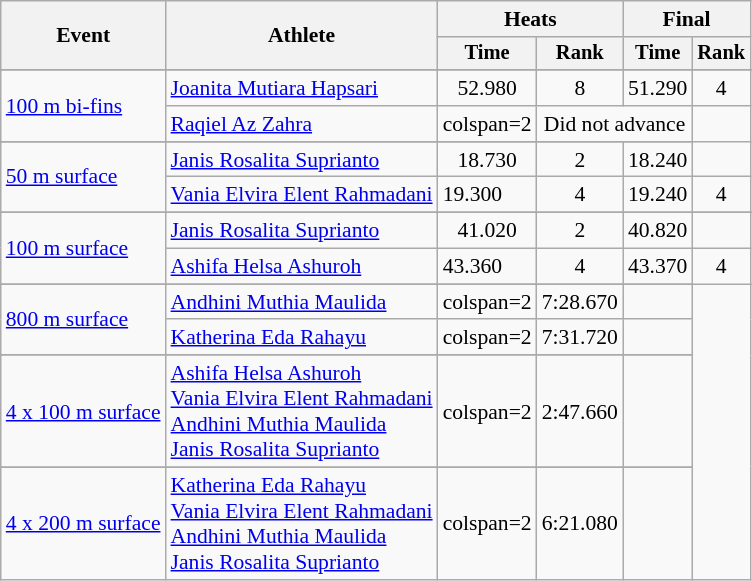<table class=wikitable style="font-size:90%">
<tr>
<th rowspan="2">Event</th>
<th rowspan="2">Athlete</th>
<th colspan="2">Heats</th>
<th colspan="2">Final</th>
</tr>
<tr style="font-size:95%">
<th>Time</th>
<th>Rank</th>
<th>Time</th>
<th>Rank</th>
</tr>
<tr>
</tr>
<tr align=center>
<td align="left" rowspan=2><a href='#'>100 m bi-fins</a></td>
<td align=left><a href='#'>Joanita Mutiara Hapsari</a></td>
<td>52.980</td>
<td>8</td>
<td>51.290</td>
<td>4</td>
</tr>
<tr>
<td align=left><a href='#'>Raqiel Az Zahra</a></td>
<td>colspan=2 </td>
<td colspan=2 align=center>Did not advance</td>
</tr>
<tr>
</tr>
<tr align=center>
<td align="left" rowspan=2><a href='#'>50 m surface</a></td>
<td align=left><a href='#'>Janis Rosalita Suprianto</a></td>
<td>18.730</td>
<td>2</td>
<td>18.240</td>
<td></td>
</tr>
<tr>
<td align=left><a href='#'>Vania Elvira Elent Rahmadani</a></td>
<td>19.300</td>
<td align=center>4</td>
<td align=center>19.240</td>
<td align=center>4</td>
</tr>
<tr>
</tr>
<tr align=center>
<td align="left" rowspan=2><a href='#'>100 m surface</a></td>
<td align=left><a href='#'>Janis Rosalita Suprianto</a></td>
<td>41.020</td>
<td>2</td>
<td>40.820</td>
<td></td>
</tr>
<tr>
<td align=left><a href='#'>Ashifa Helsa Ashuroh</a></td>
<td>43.360</td>
<td align=center>4</td>
<td align=center>43.370</td>
<td align=center>4</td>
</tr>
<tr>
</tr>
<tr align=center>
<td align="left" rowspan=2><a href='#'>800 m surface</a></td>
<td align=left><a href='#'>Andhini Muthia Maulida</a></td>
<td>colspan=2 </td>
<td>7:28.670</td>
<td></td>
</tr>
<tr>
<td align=left><a href='#'>Katherina Eda Rahayu</a></td>
<td>colspan=2 </td>
<td align=center>7:31.720</td>
<td align=center></td>
</tr>
<tr>
</tr>
<tr align=center>
<td align="left"><a href='#'>4 x 100 m surface</a></td>
<td align=left><a href='#'>Ashifa Helsa Ashuroh</a><br><a href='#'>Vania Elvira Elent Rahmadani</a><br> <a href='#'>Andhini Muthia Maulida</a><br><a href='#'>Janis Rosalita Suprianto</a></td>
<td>colspan=2 </td>
<td>2:47.660</td>
<td></td>
</tr>
<tr>
</tr>
<tr align=center>
<td align="left"><a href='#'>4 x 200 m surface</a></td>
<td align=left><a href='#'>Katherina Eda Rahayu</a><br><a href='#'>Vania Elvira Elent Rahmadani</a><br> <a href='#'>Andhini Muthia Maulida</a><br><a href='#'>Janis Rosalita Suprianto</a></td>
<td>colspan=2 </td>
<td>6:21.080</td>
<td></td>
</tr>
</table>
